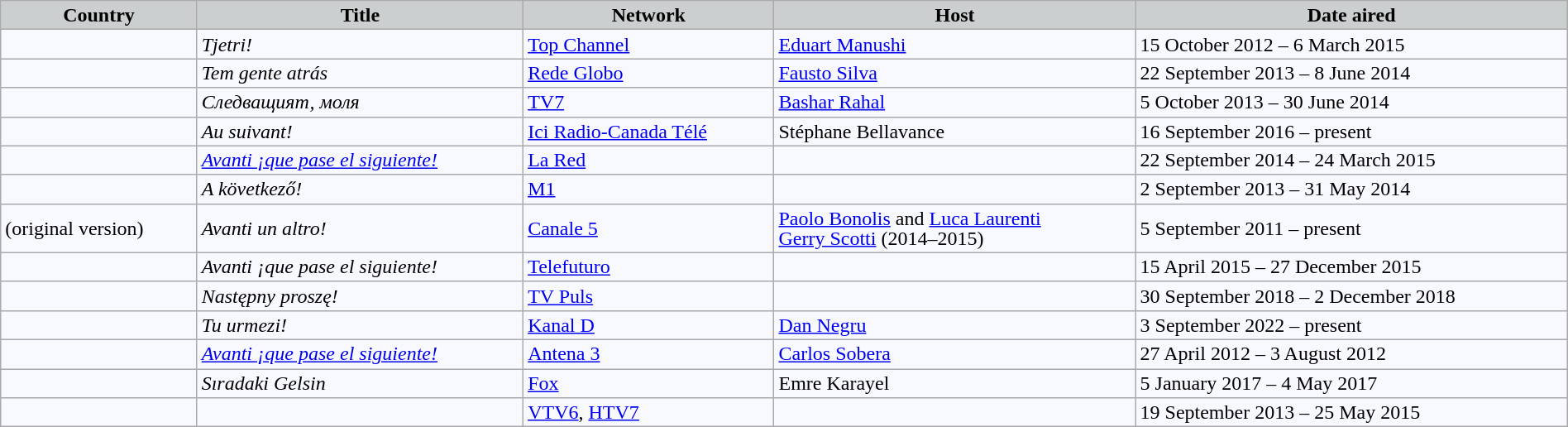<table class="wikitable" style="text-align:left; font-size:100%; line-height:16px; background:#F8F8FF; width:100%;">
<tr>
<th scope="col" style="background-color:#cccfcf;">Country</th>
<th scope="col" style="background-color:#cccfcf;">Title</th>
<th scope="col" style="background-color:#cccfcf;">Network</th>
<th scope="col" style="background-color:#cccfcf;">Host</th>
<th scope="col" style="background-color:#cccfcf;">Date aired</th>
</tr>
<tr>
<td></td>
<td><em>Tjetri!</em></td>
<td><a href='#'>Top Channel</a></td>
<td><a href='#'>Eduart Manushi</a></td>
<td>15 October 2012 – 6 March 2015</td>
</tr>
<tr>
<td></td>
<td><em>Tem gente atrás</em><br></td>
<td><a href='#'>Rede Globo</a></td>
<td><a href='#'>Fausto Silva</a></td>
<td>22 September 2013 – 8 June 2014</td>
</tr>
<tr>
<td></td>
<td><em>Следващият, моля<br></em></td>
<td><a href='#'>TV7</a></td>
<td><a href='#'>Bashar Rahal</a></td>
<td>5 October 2013 – 30 June 2014</td>
</tr>
<tr>
<td></td>
<td><em>Au suivant!</em></td>
<td><a href='#'>Ici Radio-Canada Télé</a></td>
<td>Stéphane Bellavance</td>
<td>16 September 2016 – present</td>
</tr>
<tr>
<td></td>
<td><em><a href='#'>Avanti ¡que pase el siguiente!</a></em></td>
<td><a href='#'>La Red</a></td>
<td></td>
<td>22 September 2014 – 24 March 2015</td>
</tr>
<tr>
<td></td>
<td><em>A következő!</em></td>
<td><a href='#'>M1</a></td>
<td></td>
<td>2 September 2013 – 31 May 2014</td>
</tr>
<tr>
<td> (original version)</td>
<td><em>Avanti un altro!</em></td>
<td><a href='#'>Canale 5</a></td>
<td><a href='#'>Paolo Bonolis</a> and <a href='#'>Luca Laurenti</a><br><a href='#'>Gerry Scotti</a> (2014–2015)</td>
<td>5 September 2011 – present</td>
</tr>
<tr>
<td></td>
<td><em>Avanti ¡que pase el siguiente!</em></td>
<td><a href='#'>Telefuturo</a></td>
<td></td>
<td>15 April 2015 – 27 December 2015</td>
</tr>
<tr>
<td></td>
<td><em>Następny proszę!</em></td>
<td><a href='#'>TV Puls</a></td>
<td></td>
<td>30 September 2018 – 2 December 2018</td>
</tr>
<tr>
<td></td>
<td><em>Tu urmezi!</em></td>
<td><a href='#'>Kanal D</a></td>
<td><a href='#'>Dan Negru</a></td>
<td>3 September 2022 – present</td>
</tr>
<tr>
<td></td>
<td><em><a href='#'>Avanti ¡que pase el siguiente!</a></em></td>
<td><a href='#'>Antena 3</a></td>
<td><a href='#'>Carlos Sobera</a></td>
<td>27 April 2012 – 3 August 2012</td>
</tr>
<tr>
<td></td>
<td><em>Sıradaki Gelsin</em></td>
<td><a href='#'>Fox</a></td>
<td>Emre Karayel</td>
<td>5 January 2017 – 4 May 2017</td>
</tr>
<tr>
<td></td>
<td><em></em></td>
<td><a href='#'>VTV6</a>, <a href='#'>HTV7</a></td>
<td> <br> </td>
<td>19 September 2013 – 25 May 2015</td>
</tr>
</table>
